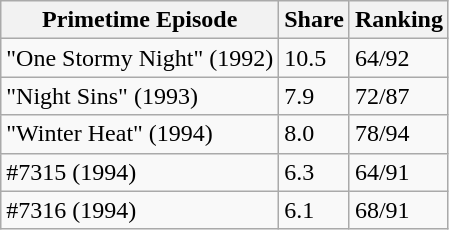<table class="wikitable">
<tr>
<th>Primetime Episode</th>
<th>Share</th>
<th>Ranking</th>
</tr>
<tr>
<td>"One Stormy Night" (1992)</td>
<td>10.5</td>
<td>64/92</td>
</tr>
<tr>
<td>"Night Sins" (1993)</td>
<td>7.9</td>
<td>72/87</td>
</tr>
<tr>
<td>"Winter Heat" (1994)</td>
<td>8.0</td>
<td>78/94</td>
</tr>
<tr>
<td>#7315 (1994)</td>
<td>6.3</td>
<td>64/91</td>
</tr>
<tr>
<td>#7316 (1994)</td>
<td>6.1</td>
<td>68/91</td>
</tr>
</table>
